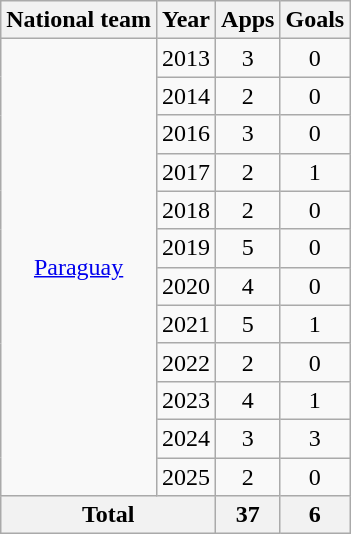<table class="wikitable" style="text-align:center">
<tr>
<th>National team</th>
<th>Year</th>
<th>Apps</th>
<th>Goals</th>
</tr>
<tr>
<td rowspan=12><a href='#'>Paraguay</a></td>
<td>2013</td>
<td>3</td>
<td>0</td>
</tr>
<tr>
<td>2014</td>
<td>2</td>
<td>0</td>
</tr>
<tr>
<td>2016</td>
<td>3</td>
<td>0</td>
</tr>
<tr>
<td>2017</td>
<td>2</td>
<td>1</td>
</tr>
<tr>
<td>2018</td>
<td>2</td>
<td>0</td>
</tr>
<tr>
<td>2019</td>
<td>5</td>
<td>0</td>
</tr>
<tr>
<td>2020</td>
<td>4</td>
<td>0</td>
</tr>
<tr>
<td>2021</td>
<td>5</td>
<td>1</td>
</tr>
<tr>
<td>2022</td>
<td>2</td>
<td>0</td>
</tr>
<tr>
<td>2023</td>
<td>4</td>
<td>1</td>
</tr>
<tr>
<td>2024</td>
<td>3</td>
<td>3</td>
</tr>
<tr>
<td>2025</td>
<td>2</td>
<td>0</td>
</tr>
<tr>
<th colspan=2>Total</th>
<th>37</th>
<th>6</th>
</tr>
</table>
